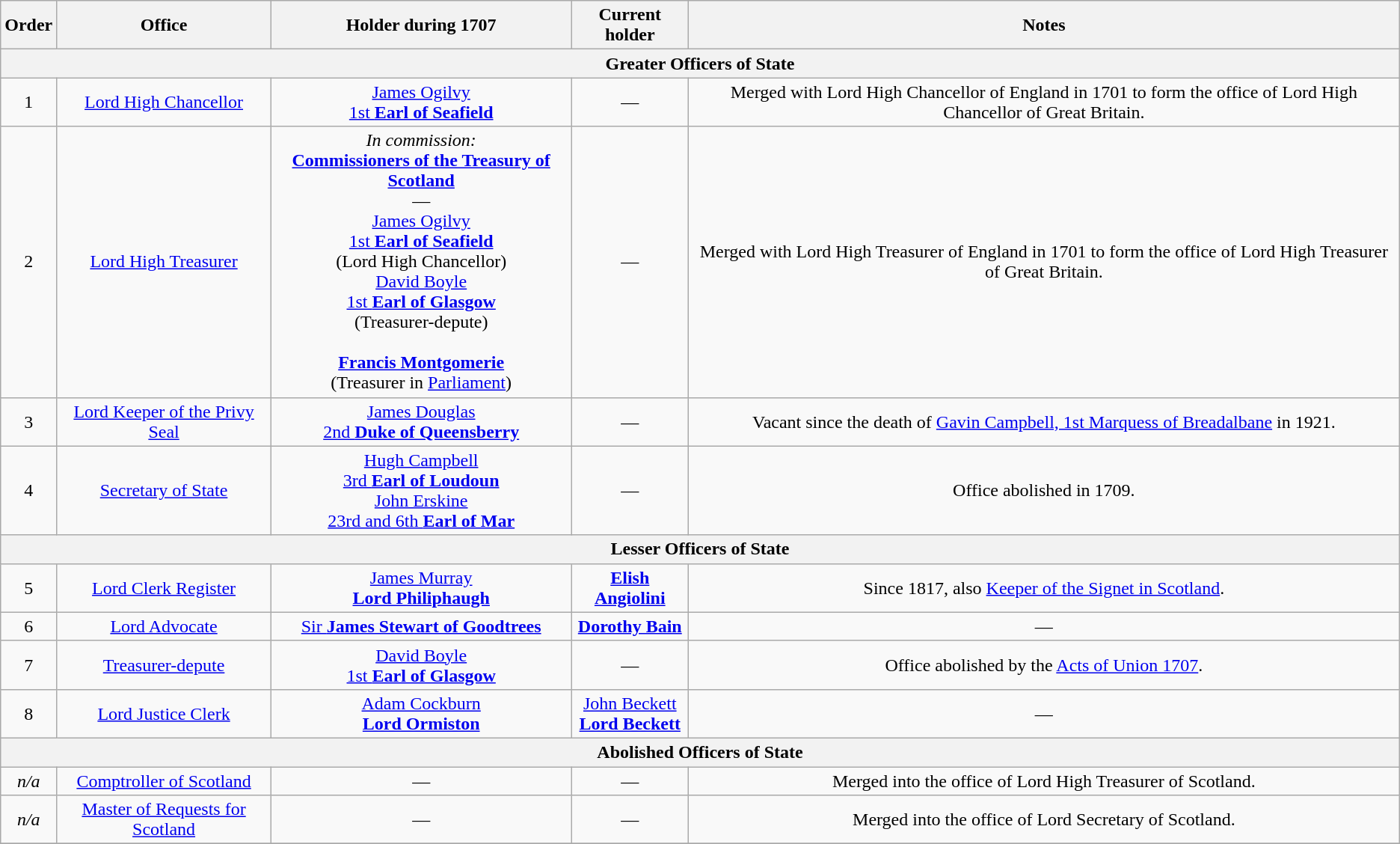<table class="wikitable" style="text-align:center">
<tr>
<th>Order</th>
<th>Office</th>
<th>Holder during 1707</th>
<th>Current holder</th>
<th>Notes</th>
</tr>
<tr>
<th colspan="5">Greater Officers of State</th>
</tr>
<tr>
<td>1</td>
<td><a href='#'>Lord High Chancellor</a></td>
<td><a href='#'>James Ogilvy<br>1st <strong>Earl of Seafield</strong></a></td>
<td>—</td>
<td>Merged with Lord High Chancellor of England in 1701 to form the office of Lord High Chancellor of Great Britain.</td>
</tr>
<tr>
<td>2</td>
<td><a href='#'>Lord High Treasurer</a><br></td>
<td><em>In commission:</em><br><a href='#'><strong>Commissioners of the Treasury of Scotland</strong></a><br>—<br><a href='#'>James Ogilvy<br>1st <strong>Earl of Seafield</strong></a><br>(Lord High Chancellor)<br><a href='#'>David Boyle<br>1st <strong>Earl of Glasgow</strong></a><br>(Treasurer-depute)<br><a href='#'><br><strong>Francis Montgomerie</strong></a><br>(Treasurer in <a href='#'>Parliament</a>)</td>
<td>—</td>
<td>Merged with Lord High Treasurer of England in 1701 to form the office of Lord High Treasurer of Great Britain.</td>
</tr>
<tr>
<td>3</td>
<td><a href='#'>Lord Keeper of the Privy Seal</a></td>
<td><a href='#'>James Douglas<br>2nd <strong>Duke of Queensberry</strong></a></td>
<td>—</td>
<td>Vacant since the death of <a href='#'>Gavin Campbell, 1st Marquess of Breadalbane</a> in 1921.</td>
</tr>
<tr>
<td>4</td>
<td><a href='#'>Secretary of State</a></td>
<td><a href='#'>Hugh Campbell<br>3rd <strong>Earl of Loudoun</strong></a><br><a href='#'>John Erskine<br>23rd and 6th <strong>Earl of Mar</strong></a></td>
<td>—</td>
<td>Office abolished in 1709.</td>
</tr>
<tr>
<th colspan="5">Lesser Officers of State</th>
</tr>
<tr>
<td>5</td>
<td><a href='#'>Lord Clerk Register</a></td>
<td><a href='#'>James Murray<br> <strong>Lord Philiphaugh</strong></a></td>
<td><strong><a href='#'>Elish Angiolini</a></strong></td>
<td>Since 1817, also <a href='#'>Keeper of the Signet in Scotland</a>.</td>
</tr>
<tr>
<td>6</td>
<td><a href='#'>Lord Advocate</a><br></td>
<td><a href='#'>Sir <strong>James Stewart of Goodtrees</strong></a></td>
<td><strong><a href='#'>Dorothy Bain</a></strong></td>
<td>—</td>
</tr>
<tr>
<td>7</td>
<td><a href='#'>Treasurer-depute</a></td>
<td><a href='#'>David Boyle<br>1st <strong>Earl of Glasgow</strong></a></td>
<td>—</td>
<td>Office abolished by the <a href='#'>Acts of Union 1707</a>.</td>
</tr>
<tr>
<td>8</td>
<td><a href='#'>Lord Justice Clerk</a></td>
<td><a href='#'>Adam Cockburn<br><strong>Lord Ormiston</strong></a></td>
<td><a href='#'>John Beckett<br><strong>Lord Beckett</strong></a></td>
<td>—</td>
</tr>
<tr>
<th colspan="5">Abolished Officers of State</th>
</tr>
<tr>
<td><em>n/a</em></td>
<td><a href='#'>Comptroller of Scotland</a></td>
<td>—</td>
<td>—</td>
<td>Merged into the office of Lord High Treasurer of Scotland.</td>
</tr>
<tr>
<td><em>n/a</em></td>
<td><a href='#'>Master of Requests for Scotland</a></td>
<td>—</td>
<td>—</td>
<td>Merged into the office of Lord Secretary of Scotland.</td>
</tr>
<tr>
</tr>
</table>
